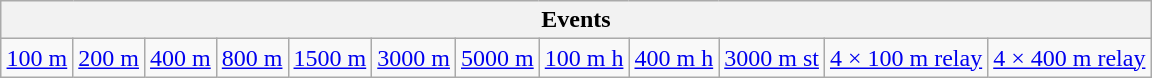<table class="wikitable" style="margin: 1em auto 1em auto">
<tr>
<th colspan=12>Events</th>
</tr>
<tr>
<td><a href='#'>100 m</a></td>
<td><a href='#'>200 m</a></td>
<td><a href='#'>400 m</a></td>
<td><a href='#'>800 m</a></td>
<td><a href='#'>1500 m</a></td>
<td><a href='#'>3000 m</a></td>
<td><a href='#'>5000 m</a></td>
<td><a href='#'>100 m h</a></td>
<td><a href='#'>400 m h</a></td>
<td><a href='#'>3000 m st</a></td>
<td><a href='#'>4 × 100 m relay</a></td>
<td><a href='#'>4 × 400 m relay</a></td>
</tr>
</table>
